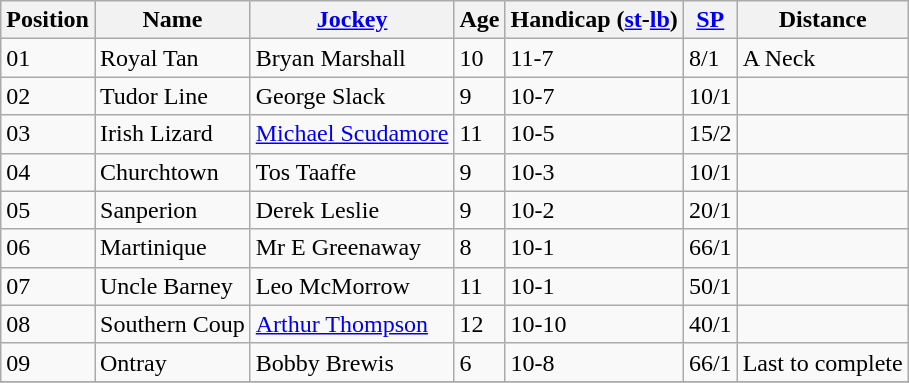<table class="wikitable sortable">
<tr>
<th>Position</th>
<th>Name</th>
<th><a href='#'>Jockey</a></th>
<th data-sort-type="number">Age</th>
<th>Handicap (<a href='#'>st</a>-<a href='#'>lb</a>)</th>
<th><a href='#'>SP</a></th>
<th>Distance</th>
</tr>
<tr>
<td>01</td>
<td>Royal Tan</td>
<td>Bryan Marshall</td>
<td>10</td>
<td>11-7</td>
<td>8/1</td>
<td>A Neck</td>
</tr>
<tr>
<td>02</td>
<td>Tudor Line</td>
<td>George Slack</td>
<td>9</td>
<td>10-7</td>
<td>10/1</td>
<td></td>
</tr>
<tr>
<td>03</td>
<td>Irish Lizard</td>
<td><a href='#'>Michael Scudamore</a></td>
<td>11</td>
<td>10-5</td>
<td>15/2</td>
<td></td>
</tr>
<tr>
<td>04</td>
<td>Churchtown</td>
<td>Tos Taaffe</td>
<td>9</td>
<td>10-3</td>
<td>10/1</td>
<td></td>
</tr>
<tr>
<td>05</td>
<td>Sanperion</td>
<td>Derek Leslie</td>
<td>9</td>
<td>10-2</td>
<td>20/1</td>
<td></td>
</tr>
<tr>
<td>06</td>
<td>Martinique</td>
<td>Mr E Greenaway</td>
<td>8</td>
<td>10-1</td>
<td>66/1</td>
<td></td>
</tr>
<tr>
<td>07</td>
<td>Uncle Barney</td>
<td>Leo McMorrow</td>
<td>11</td>
<td>10-1</td>
<td>50/1</td>
<td></td>
</tr>
<tr>
<td>08</td>
<td>Southern Coup</td>
<td><a href='#'>Arthur Thompson</a></td>
<td>12</td>
<td>10-10</td>
<td>40/1</td>
<td></td>
</tr>
<tr>
<td>09</td>
<td>Ontray</td>
<td>Bobby Brewis</td>
<td>6</td>
<td>10-8</td>
<td>66/1</td>
<td>Last to complete</td>
</tr>
<tr>
</tr>
</table>
